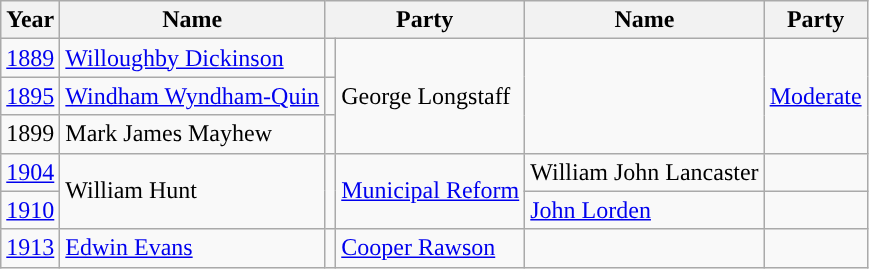<table class="wikitable">
<tr>
<th>Year</th>
<th>Name</th>
<th colspan=2>Party</th>
<th>Name</th>
<th colspan=2>Party</th>
</tr>
<tr>
<td><a href='#'>1889</a></td>
<td><a href='#'>Willoughby Dickinson</a></td>
<td></td>
<td rowspan=3>George Longstaff</td>
<td rowspan=3 style="background-color: "></td>
<td rowspan=3><a href='#'>Moderate</a></td>
</tr>
<tr>
<td><a href='#'>1895</a></td>
<td><a href='#'>Windham Wyndham-Quin</a></td>
<td></td>
</tr>
<tr>
<td>1899</td>
<td>Mark James Mayhew</td>
<td></td>
</tr>
<tr>
<td><a href='#'>1904</a></td>
<td rowspan=2>William Hunt</td>
<td rowspan=2 style="background-color: "></td>
<td rowspan=2><a href='#'>Municipal Reform</a></td>
<td>William John Lancaster</td>
<td></td>
</tr>
<tr>
<td><a href='#'>1910</a></td>
<td><a href='#'>John Lorden</a></td>
<td></td>
</tr>
<tr>
<td><a href='#'>1913</a></td>
<td><a href='#'>Edwin Evans</a></td>
<td></td>
<td><a href='#'>Cooper Rawson</a></td>
<td></td>
</tr>
</table>
